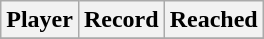<table class="wikitable sortable" style="text-align:center;">
<tr>
<th>Player</th>
<th>Record</th>
<th>Reached</th>
</tr>
<tr>
</tr>
</table>
